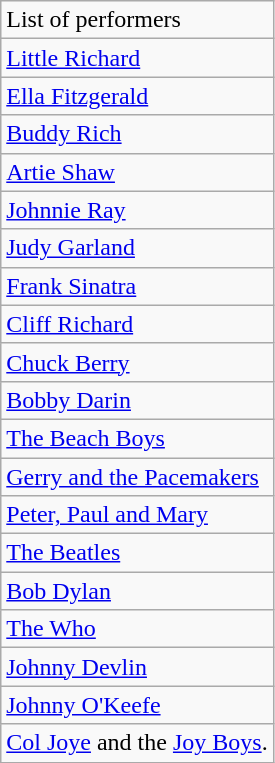<table class="wikitable">
<tr>
<td>List of performers</td>
</tr>
<tr>
<td><a href='#'>Little Richard</a></td>
</tr>
<tr>
<td><a href='#'>Ella Fitzgerald</a></td>
</tr>
<tr>
<td><a href='#'>Buddy Rich</a></td>
</tr>
<tr>
<td><a href='#'>Artie Shaw</a></td>
</tr>
<tr>
<td><a href='#'>Johnnie Ray</a></td>
</tr>
<tr>
<td><a href='#'>Judy Garland</a></td>
</tr>
<tr>
<td><a href='#'>Frank Sinatra</a></td>
</tr>
<tr>
<td><a href='#'>Cliff Richard</a></td>
</tr>
<tr>
<td><a href='#'>Chuck Berry</a></td>
</tr>
<tr>
<td><a href='#'>Bobby Darin</a></td>
</tr>
<tr>
<td><a href='#'>The Beach Boys</a></td>
</tr>
<tr>
<td><a href='#'>Gerry and the Pacemakers</a></td>
</tr>
<tr>
<td><a href='#'>Peter, Paul and Mary</a></td>
</tr>
<tr>
<td><a href='#'>The Beatles</a></td>
</tr>
<tr>
<td><a href='#'>Bob Dylan</a></td>
</tr>
<tr>
<td><a href='#'>The Who</a></td>
</tr>
<tr>
<td><a href='#'>Johnny Devlin</a></td>
</tr>
<tr>
<td><a href='#'>Johnny O'Keefe</a></td>
</tr>
<tr>
<td><a href='#'>Col Joye</a> and the <a href='#'>Joy Boys</a>.</td>
</tr>
</table>
